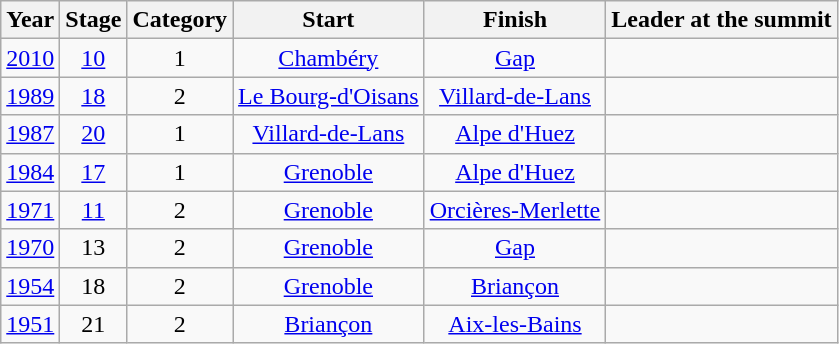<table class="wikitable" style="text-align: center;">
<tr>
<th>Year</th>
<th>Stage</th>
<th>Category</th>
<th>Start</th>
<th>Finish</th>
<th>Leader at the summit</th>
</tr>
<tr>
<td><a href='#'>2010</a></td>
<td><a href='#'>10</a></td>
<td>1</td>
<td><a href='#'>Chambéry</a></td>
<td><a href='#'>Gap</a></td>
<td align=left></td>
</tr>
<tr>
<td><a href='#'>1989</a></td>
<td><a href='#'>18</a></td>
<td>2</td>
<td><a href='#'>Le Bourg-d'Oisans</a></td>
<td><a href='#'>Villard-de-Lans</a></td>
<td align=left></td>
</tr>
<tr>
<td><a href='#'>1987</a></td>
<td><a href='#'>20</a></td>
<td>1</td>
<td><a href='#'>Villard-de-Lans</a></td>
<td><a href='#'>Alpe d'Huez</a></td>
<td align=left></td>
</tr>
<tr>
<td><a href='#'>1984</a></td>
<td><a href='#'>17</a></td>
<td>1</td>
<td><a href='#'>Grenoble</a></td>
<td><a href='#'>Alpe d'Huez</a></td>
<td align=left></td>
</tr>
<tr>
<td><a href='#'>1971</a></td>
<td><a href='#'>11</a></td>
<td>2</td>
<td><a href='#'>Grenoble</a></td>
<td><a href='#'>Orcières-Merlette</a></td>
<td align=left></td>
</tr>
<tr>
<td><a href='#'>1970</a></td>
<td>13</td>
<td>2</td>
<td><a href='#'>Grenoble</a></td>
<td><a href='#'>Gap</a></td>
<td align=left></td>
</tr>
<tr>
<td><a href='#'>1954</a></td>
<td>18</td>
<td>2</td>
<td><a href='#'>Grenoble</a></td>
<td><a href='#'>Briançon</a></td>
<td align=left></td>
</tr>
<tr>
<td><a href='#'>1951</a></td>
<td>21</td>
<td>2</td>
<td><a href='#'>Briançon</a></td>
<td><a href='#'>Aix-les-Bains</a></td>
<td align=left></td>
</tr>
</table>
